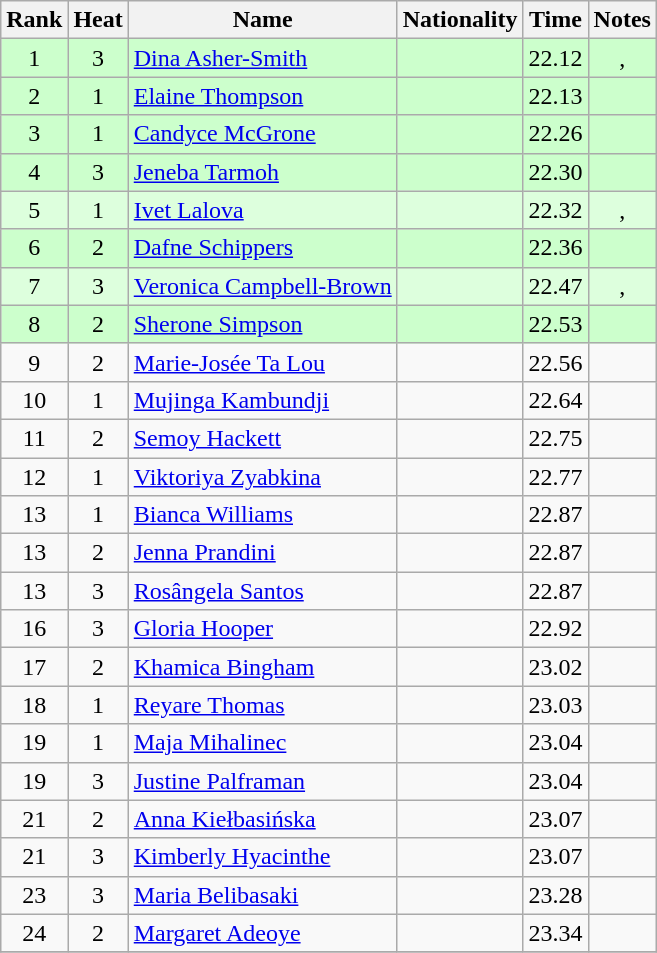<table class="wikitable sortable" style="text-align:center">
<tr>
<th>Rank</th>
<th>Heat</th>
<th>Name</th>
<th>Nationality</th>
<th>Time</th>
<th>Notes</th>
</tr>
<tr bgcolor=ccffcc>
<td>1</td>
<td>3</td>
<td align=left><a href='#'>Dina Asher-Smith</a></td>
<td align=left></td>
<td>22.12</td>
<td>, </td>
</tr>
<tr bgcolor=ccffcc>
<td>2</td>
<td>1</td>
<td align=left><a href='#'>Elaine Thompson</a></td>
<td align=left></td>
<td>22.13</td>
<td></td>
</tr>
<tr bgcolor=ccffcc>
<td>3</td>
<td>1</td>
<td align=left><a href='#'>Candyce McGrone</a></td>
<td align=left></td>
<td>22.26</td>
<td></td>
</tr>
<tr bgcolor=ccffcc>
<td>4</td>
<td>3</td>
<td align=left><a href='#'>Jeneba Tarmoh</a></td>
<td align=left></td>
<td>22.30</td>
<td></td>
</tr>
<tr bgcolor=ddffdd>
<td>5</td>
<td>1</td>
<td align=left><a href='#'>Ivet Lalova</a></td>
<td align=left></td>
<td>22.32</td>
<td>, </td>
</tr>
<tr bgcolor=ccffcc>
<td>6</td>
<td>2</td>
<td align=left><a href='#'>Dafne Schippers</a></td>
<td align=left></td>
<td>22.36</td>
<td></td>
</tr>
<tr bgcolor=ddffdd>
<td>7</td>
<td>3</td>
<td align=left><a href='#'>Veronica Campbell-Brown</a></td>
<td align=left></td>
<td>22.47</td>
<td>, </td>
</tr>
<tr bgcolor=ccffcc>
<td>8</td>
<td>2</td>
<td align=left><a href='#'>Sherone Simpson</a></td>
<td align=left></td>
<td>22.53</td>
<td></td>
</tr>
<tr>
<td>9</td>
<td>2</td>
<td align=left><a href='#'>Marie-Josée Ta Lou</a></td>
<td align=left></td>
<td>22.56</td>
<td></td>
</tr>
<tr>
<td>10</td>
<td>1</td>
<td align=left><a href='#'>Mujinga Kambundji</a></td>
<td align=left></td>
<td>22.64</td>
<td></td>
</tr>
<tr>
<td>11</td>
<td>2</td>
<td align=left><a href='#'>Semoy Hackett</a></td>
<td align=left></td>
<td>22.75</td>
<td></td>
</tr>
<tr>
<td>12</td>
<td>1</td>
<td align=left><a href='#'>Viktoriya Zyabkina</a></td>
<td align=left></td>
<td>22.77</td>
<td></td>
</tr>
<tr>
<td>13</td>
<td>1</td>
<td align=left><a href='#'>Bianca Williams</a></td>
<td align=left></td>
<td>22.87</td>
<td></td>
</tr>
<tr>
<td>13</td>
<td>2</td>
<td align=left><a href='#'>Jenna Prandini</a></td>
<td align=left></td>
<td>22.87</td>
<td></td>
</tr>
<tr>
<td>13</td>
<td>3</td>
<td align=left><a href='#'>Rosângela Santos</a></td>
<td align=left></td>
<td>22.87</td>
<td></td>
</tr>
<tr>
<td>16</td>
<td>3</td>
<td align=left><a href='#'>Gloria Hooper</a></td>
<td align=left></td>
<td>22.92</td>
<td></td>
</tr>
<tr>
<td>17</td>
<td>2</td>
<td align=left><a href='#'>Khamica Bingham</a></td>
<td align=left></td>
<td>23.02</td>
<td></td>
</tr>
<tr>
<td>18</td>
<td>1</td>
<td align=left><a href='#'>Reyare Thomas</a></td>
<td align=left></td>
<td>23.03</td>
<td></td>
</tr>
<tr>
<td>19</td>
<td>1</td>
<td align=left><a href='#'>Maja Mihalinec</a></td>
<td align=left></td>
<td>23.04</td>
<td></td>
</tr>
<tr>
<td>19</td>
<td>3</td>
<td align=left><a href='#'>Justine Palframan</a></td>
<td align=left></td>
<td>23.04</td>
<td></td>
</tr>
<tr>
<td>21</td>
<td>2</td>
<td align=left><a href='#'>Anna Kiełbasińska</a></td>
<td align=left></td>
<td>23.07</td>
<td></td>
</tr>
<tr>
<td>21</td>
<td>3</td>
<td align=left><a href='#'>Kimberly Hyacinthe</a></td>
<td align=left></td>
<td>23.07</td>
<td></td>
</tr>
<tr>
<td>23</td>
<td>3</td>
<td align=left><a href='#'>Maria Belibasaki</a></td>
<td align=left></td>
<td>23.28</td>
<td></td>
</tr>
<tr>
<td>24</td>
<td>2</td>
<td align=left><a href='#'>Margaret Adeoye</a></td>
<td align=left></td>
<td>23.34</td>
<td></td>
</tr>
<tr>
</tr>
</table>
